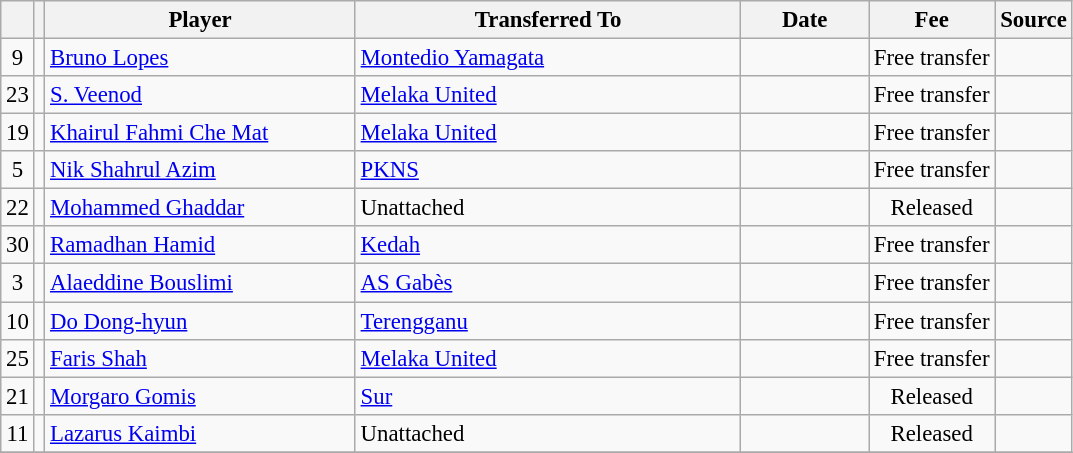<table class="wikitable plainrowheaders sortable" style="font-size:95%">
<tr>
<th></th>
<th></th>
<th scope="col" style="width:200px;">Player</th>
<th scope="col" style="width:250px;">Transferred To</th>
<th scope="col" style="width:78px;">Date</th>
<th>Fee</th>
<th>Source</th>
</tr>
<tr>
<td align=center>9</td>
<td align=center></td>
<td> <a href='#'>Bruno Lopes</a></td>
<td> <a href='#'>Montedio Yamagata</a></td>
<td align=center></td>
<td align=center>Free transfer</td>
<td align=center></td>
</tr>
<tr>
<td align=center>23</td>
<td align=center></td>
<td> <a href='#'>S. Veenod</a></td>
<td> <a href='#'>Melaka United</a></td>
<td align=center></td>
<td align=center>Free transfer</td>
<td align=center></td>
</tr>
<tr>
<td align=center>19</td>
<td align=center></td>
<td> <a href='#'>Khairul Fahmi Che Mat</a></td>
<td> <a href='#'>Melaka United</a></td>
<td align=center></td>
<td align=center>Free transfer</td>
<td align=center></td>
</tr>
<tr>
<td align=center>5</td>
<td align=center></td>
<td> <a href='#'>Nik Shahrul Azim</a></td>
<td> <a href='#'>PKNS</a></td>
<td align=center></td>
<td align=center>Free transfer</td>
<td align=center></td>
</tr>
<tr>
<td align=center>22</td>
<td align=center></td>
<td> <a href='#'>Mohammed Ghaddar</a></td>
<td>Unattached</td>
<td align=center></td>
<td align=center>Released</td>
<td align=center></td>
</tr>
<tr>
<td align=center>30</td>
<td align=center></td>
<td> <a href='#'>Ramadhan Hamid</a></td>
<td> <a href='#'>Kedah</a></td>
<td align=center></td>
<td align=center>Free transfer</td>
<td align=center></td>
</tr>
<tr>
<td align=center>3</td>
<td align=center></td>
<td> <a href='#'>Alaeddine Bouslimi</a></td>
<td> <a href='#'>AS Gabès</a></td>
<td align=center></td>
<td align=center>Free transfer</td>
<td align=center></td>
</tr>
<tr>
<td align=center>10</td>
<td align=center></td>
<td> <a href='#'>Do Dong-hyun</a></td>
<td> <a href='#'>Terengganu</a></td>
<td align=center></td>
<td align=center>Free transfer</td>
<td align=center></td>
</tr>
<tr>
<td align=center>25</td>
<td align=center></td>
<td> <a href='#'>Faris Shah</a></td>
<td> <a href='#'>Melaka United</a></td>
<td align=center></td>
<td align=center>Free transfer</td>
<td align=center></td>
</tr>
<tr>
<td align=center>21</td>
<td align=center></td>
<td> <a href='#'>Morgaro Gomis</a></td>
<td> <a href='#'>Sur</a></td>
<td align=center></td>
<td align=center>Released</td>
<td align=center></td>
</tr>
<tr>
<td align=center>11</td>
<td align=center></td>
<td> <a href='#'>Lazarus Kaimbi</a></td>
<td>Unattached</td>
<td align=center></td>
<td align=center>Released</td>
<td align=center></td>
</tr>
<tr>
</tr>
</table>
